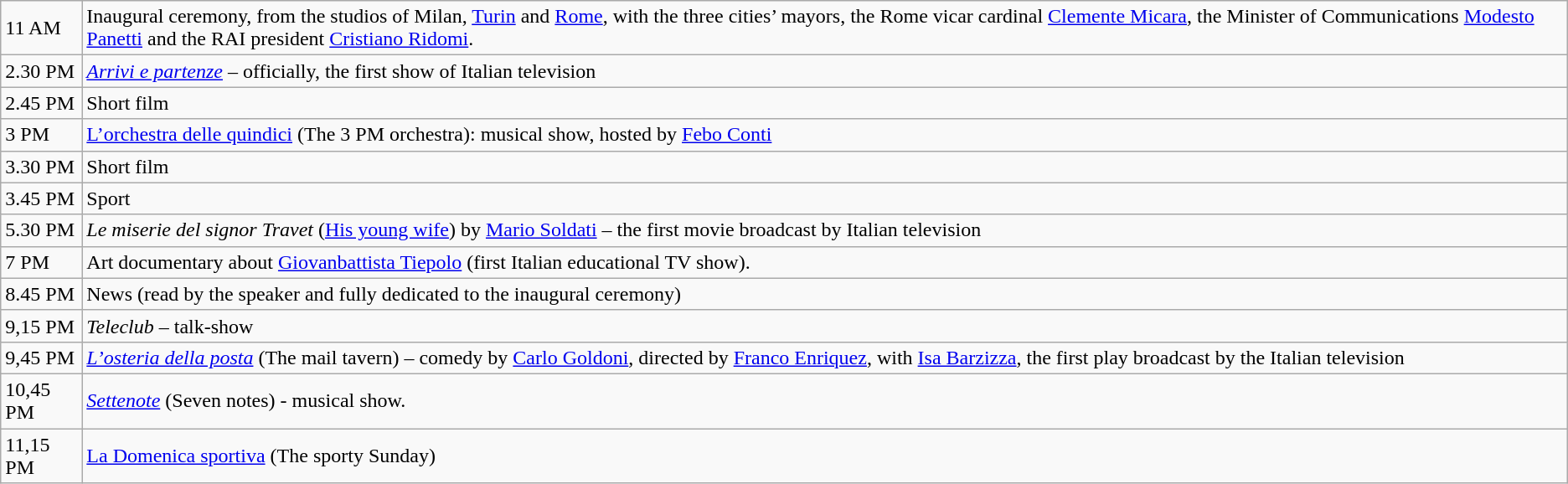<table class="wikitable">
<tr>
<td>11 AM</td>
<td>Inaugural ceremony, from the studios of Milan, <a href='#'>Turin</a> and <a href='#'>Rome</a>, with the three cities’ mayors, the Rome vicar cardinal <a href='#'>Clemente Micara</a>, the Minister of Communications <a href='#'>Modesto Panetti</a> and the RAI president <a href='#'>Cristiano Ridomi</a>.</td>
</tr>
<tr>
<td>2.30 PM</td>
<td><em><a href='#'>Arrivi e partenze</a></em> – officially, the first show of Italian television</td>
</tr>
<tr>
<td>2.45 PM</td>
<td>Short film</td>
</tr>
<tr>
<td>3 PM</td>
<td><a href='#'>L’orchestra delle quindici</a> (The 3 PM orchestra): musical show, hosted by <a href='#'>Febo Conti</a></td>
</tr>
<tr>
<td>3.30 PM</td>
<td>Short film</td>
</tr>
<tr>
<td>3.45 PM</td>
<td>Sport</td>
</tr>
<tr>
<td>5.30 PM</td>
<td><em>Le miserie del signor Travet</em> (<a href='#'>His young wife</a>) by <a href='#'>Mario Soldati</a> – the first movie broadcast by Italian television</td>
</tr>
<tr>
<td>7 PM</td>
<td>Art documentary about <a href='#'>Giovanbattista Tiepolo</a> (first Italian educational TV show).</td>
</tr>
<tr>
<td>8.45 PM</td>
<td>News (read by the speaker  and fully dedicated to the inaugural ceremony)</td>
</tr>
<tr>
<td>9,15 PM</td>
<td><em>Teleclub</em> – talk-show</td>
</tr>
<tr>
<td>9,45 PM</td>
<td><em><a href='#'>L’osteria della posta</a></em> (The mail tavern) – comedy by <a href='#'>Carlo Goldoni</a>, directed by <a href='#'>Franco Enriquez</a>, with <a href='#'>Isa Barzizza</a>, the first play broadcast by the Italian television</td>
</tr>
<tr>
<td>10,45 PM</td>
<td><em><a href='#'>Settenote</a></em> (Seven notes) - musical show.</td>
</tr>
<tr>
<td>11,15 PM</td>
<td><a href='#'>La Domenica sportiva</a> (The sporty Sunday)</td>
</tr>
</table>
